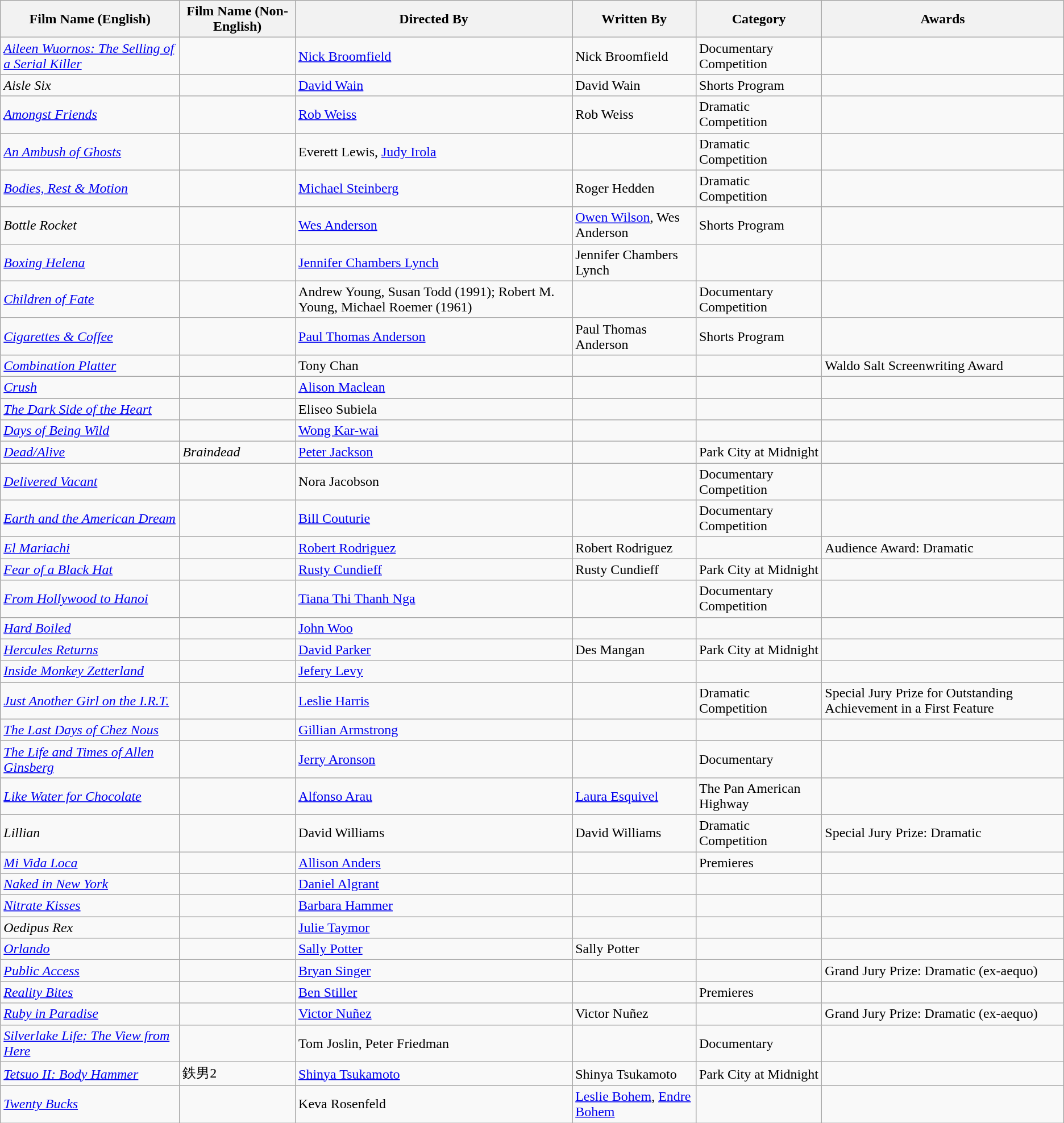<table class="wikitable">
<tr>
<th>Film Name (English)</th>
<th>Film Name (Non-English)</th>
<th>Directed By</th>
<th>Written By</th>
<th>Category</th>
<th>Awards</th>
</tr>
<tr>
<td><em><a href='#'>Aileen Wuornos: The Selling of a Serial Killer</a></em></td>
<td></td>
<td><a href='#'>Nick Broomfield</a></td>
<td>Nick Broomfield</td>
<td>Documentary Competition</td>
<td></td>
</tr>
<tr>
<td><em>Aisle Six</em></td>
<td></td>
<td><a href='#'>David Wain</a></td>
<td>David Wain</td>
<td>Shorts Program</td>
<td></td>
</tr>
<tr>
<td><em><a href='#'>Amongst Friends</a></em></td>
<td></td>
<td><a href='#'>Rob Weiss</a></td>
<td>Rob Weiss</td>
<td>Dramatic Competition</td>
<td></td>
</tr>
<tr>
<td><em><a href='#'>An Ambush of Ghosts</a></em></td>
<td></td>
<td>Everett Lewis, <a href='#'>Judy Irola</a></td>
<td></td>
<td>Dramatic Competition</td>
<td></td>
</tr>
<tr>
<td><em><a href='#'>Bodies, Rest & Motion</a></em></td>
<td></td>
<td><a href='#'>Michael Steinberg</a></td>
<td>Roger Hedden</td>
<td>Dramatic Competition</td>
<td></td>
</tr>
<tr>
<td><em>Bottle Rocket</em></td>
<td></td>
<td><a href='#'>Wes Anderson</a></td>
<td><a href='#'>Owen Wilson</a>, Wes Anderson</td>
<td>Shorts Program</td>
<td></td>
</tr>
<tr>
<td><em><a href='#'>Boxing Helena</a></em></td>
<td></td>
<td><a href='#'>Jennifer Chambers Lynch</a></td>
<td>Jennifer Chambers Lynch</td>
<td></td>
<td></td>
</tr>
<tr>
<td><em><a href='#'>Children of Fate</a></em></td>
<td></td>
<td>Andrew Young, Susan Todd (1991); Robert M. Young, Michael Roemer (1961)</td>
<td></td>
<td>Documentary Competition</td>
<td></td>
</tr>
<tr>
<td><em><a href='#'>Cigarettes & Coffee</a></em></td>
<td></td>
<td><a href='#'>Paul Thomas Anderson</a></td>
<td>Paul Thomas Anderson</td>
<td>Shorts Program</td>
<td></td>
</tr>
<tr>
<td><em><a href='#'>Combination Platter</a></em></td>
<td></td>
<td>Tony Chan</td>
<td></td>
<td></td>
<td>Waldo Salt Screenwriting Award</td>
</tr>
<tr>
<td><em><a href='#'>Crush</a></em></td>
<td></td>
<td><a href='#'>Alison Maclean</a></td>
<td></td>
<td></td>
<td></td>
</tr>
<tr>
<td><em><a href='#'>The Dark Side of the Heart</a></em></td>
<td></td>
<td>Eliseo Subiela</td>
<td></td>
<td></td>
<td></td>
</tr>
<tr>
<td><em><a href='#'>Days of Being Wild</a></em></td>
<td></td>
<td><a href='#'>Wong Kar-wai</a></td>
<td></td>
<td></td>
<td></td>
</tr>
<tr>
<td><em><a href='#'>Dead/Alive</a></em></td>
<td><em>Braindead</em></td>
<td><a href='#'>Peter Jackson</a></td>
<td></td>
<td>Park City at Midnight</td>
<td></td>
</tr>
<tr>
<td><em><a href='#'>Delivered Vacant</a></em></td>
<td></td>
<td>Nora Jacobson</td>
<td></td>
<td>Documentary Competition</td>
<td></td>
</tr>
<tr>
<td><em><a href='#'>Earth and the American Dream</a></em></td>
<td></td>
<td><a href='#'>Bill Couturie</a></td>
<td></td>
<td>Documentary Competition</td>
<td></td>
</tr>
<tr>
<td><em><a href='#'>El Mariachi</a></em></td>
<td></td>
<td><a href='#'>Robert Rodriguez</a></td>
<td>Robert Rodriguez</td>
<td></td>
<td>Audience Award: Dramatic</td>
</tr>
<tr>
<td><em><a href='#'>Fear of a Black Hat</a> </em></td>
<td></td>
<td><a href='#'>Rusty Cundieff</a></td>
<td>Rusty Cundieff</td>
<td>Park City at Midnight</td>
<td></td>
</tr>
<tr>
<td><em><a href='#'>From Hollywood to Hanoi</a></em></td>
<td></td>
<td><a href='#'>Tiana Thi Thanh Nga</a></td>
<td></td>
<td>Documentary Competition</td>
<td></td>
</tr>
<tr>
<td><em><a href='#'>Hard Boiled</a></em></td>
<td></td>
<td><a href='#'>John Woo</a></td>
<td></td>
<td></td>
<td></td>
</tr>
<tr>
<td><em><a href='#'>Hercules Returns</a></em></td>
<td></td>
<td><a href='#'>David Parker</a></td>
<td>Des Mangan</td>
<td>Park City at Midnight</td>
<td></td>
</tr>
<tr>
<td><em><a href='#'>Inside Monkey Zetterland</a></em></td>
<td></td>
<td><a href='#'>Jefery Levy</a></td>
<td></td>
<td></td>
<td></td>
</tr>
<tr>
<td><em><a href='#'>Just Another Girl on the I.R.T.</a></em></td>
<td></td>
<td><a href='#'>Leslie Harris</a></td>
<td></td>
<td>Dramatic Competition</td>
<td>Special Jury Prize for Outstanding Achievement in a First Feature</td>
</tr>
<tr>
<td><em><a href='#'>The Last Days of Chez Nous</a></em></td>
<td></td>
<td><a href='#'>Gillian Armstrong</a></td>
<td></td>
<td></td>
<td></td>
</tr>
<tr>
<td><em><a href='#'>The Life and Times of Allen Ginsberg</a></em></td>
<td></td>
<td><a href='#'>Jerry Aronson</a></td>
<td></td>
<td>Documentary</td>
<td></td>
</tr>
<tr>
<td><em><a href='#'>Like Water for Chocolate</a></em></td>
<td></td>
<td><a href='#'>Alfonso Arau</a></td>
<td><a href='#'>Laura Esquivel</a></td>
<td>The Pan American Highway</td>
<td></td>
</tr>
<tr>
<td><em>Lillian</em></td>
<td></td>
<td>David Williams</td>
<td>David Williams</td>
<td>Dramatic Competition</td>
<td>Special Jury Prize: Dramatic</td>
</tr>
<tr>
<td><em><a href='#'>Mi Vida Loca</a></em></td>
<td></td>
<td><a href='#'>Allison Anders</a></td>
<td></td>
<td>Premieres</td>
<td></td>
</tr>
<tr>
<td><em><a href='#'>Naked in New York</a></em></td>
<td></td>
<td><a href='#'>Daniel Algrant</a></td>
<td></td>
<td></td>
<td></td>
</tr>
<tr>
<td><em><a href='#'>Nitrate Kisses</a></em></td>
<td></td>
<td><a href='#'>Barbara Hammer</a></td>
<td></td>
<td></td>
<td></td>
</tr>
<tr>
<td><em>Oedipus Rex</em></td>
<td></td>
<td><a href='#'>Julie Taymor</a></td>
<td></td>
<td></td>
<td></td>
</tr>
<tr>
<td><em><a href='#'>Orlando</a></em></td>
<td></td>
<td><a href='#'>Sally Potter</a></td>
<td>Sally Potter</td>
<td></td>
<td></td>
</tr>
<tr>
<td><em><a href='#'>Public Access</a></em></td>
<td></td>
<td><a href='#'>Bryan Singer</a></td>
<td></td>
<td></td>
<td>Grand Jury Prize: Dramatic (ex-aequo)</td>
</tr>
<tr>
<td><em><a href='#'>Reality Bites</a></em></td>
<td></td>
<td><a href='#'>Ben Stiller</a></td>
<td></td>
<td>Premieres</td>
<td></td>
</tr>
<tr>
<td><em><a href='#'>Ruby in Paradise</a></em></td>
<td></td>
<td><a href='#'>Victor Nuñez</a></td>
<td>Victor Nuñez</td>
<td></td>
<td>Grand Jury Prize: Dramatic (ex-aequo)</td>
</tr>
<tr>
<td><em><a href='#'>Silverlake Life: The View from Here</a></em></td>
<td></td>
<td>Tom Joslin, Peter Friedman</td>
<td></td>
<td>Documentary</td>
<td></td>
</tr>
<tr>
<td><em><a href='#'>Tetsuo II: Body Hammer</a></em></td>
<td>鉄男2</td>
<td><a href='#'>Shinya Tsukamoto</a></td>
<td>Shinya Tsukamoto</td>
<td>Park City at Midnight</td>
<td></td>
</tr>
<tr>
<td><em><a href='#'>Twenty Bucks</a></em></td>
<td></td>
<td>Keva Rosenfeld</td>
<td><a href='#'>Leslie Bohem</a>, <a href='#'>Endre Bohem</a></td>
<td></td>
<td></td>
</tr>
</table>
